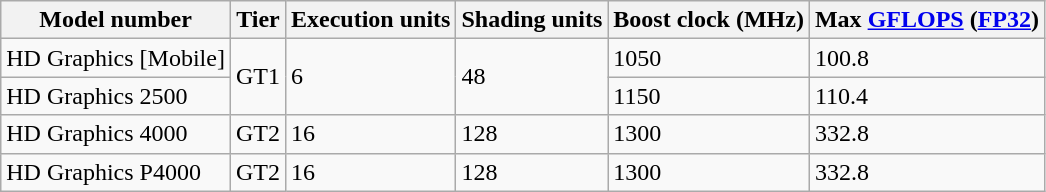<table class="wikitable">
<tr>
<th>Model number</th>
<th>Tier</th>
<th>Execution units</th>
<th>Shading units</th>
<th>Boost clock (MHz)</th>
<th>Max <a href='#'>GFLOPS</a> (<a href='#'>FP32</a>)</th>
</tr>
<tr>
<td>HD Graphics [Mobile]</td>
<td rowspan="2">GT1</td>
<td rowspan="2">6</td>
<td rowspan="2">48</td>
<td>1050</td>
<td>100.8</td>
</tr>
<tr>
<td>HD Graphics 2500</td>
<td>1150</td>
<td>110.4</td>
</tr>
<tr>
<td>HD Graphics 4000</td>
<td>GT2</td>
<td>16</td>
<td>128</td>
<td>1300</td>
<td>332.8</td>
</tr>
<tr>
<td>HD Graphics P4000</td>
<td>GT2</td>
<td>16</td>
<td>128</td>
<td>1300</td>
<td>332.8</td>
</tr>
</table>
